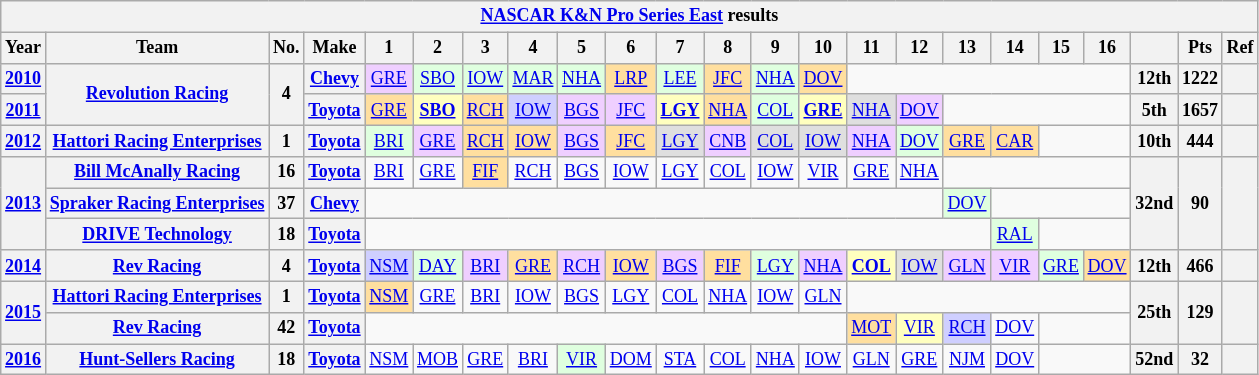<table class="wikitable" style="text-align:center; font-size:75%">
<tr>
<th colspan=23><a href='#'>NASCAR K&N Pro Series East</a> results</th>
</tr>
<tr>
<th>Year</th>
<th>Team</th>
<th>No.</th>
<th>Make</th>
<th>1</th>
<th>2</th>
<th>3</th>
<th>4</th>
<th>5</th>
<th>6</th>
<th>7</th>
<th>8</th>
<th>9</th>
<th>10</th>
<th>11</th>
<th>12</th>
<th>13</th>
<th>14</th>
<th>15</th>
<th>16</th>
<th></th>
<th>Pts</th>
<th>Ref</th>
</tr>
<tr>
<th><a href='#'>2010</a></th>
<th rowspan=2><a href='#'>Revolution Racing</a></th>
<th rowspan=2>4</th>
<th><a href='#'>Chevy</a></th>
<td style="background:#EFCFFF;"><a href='#'>GRE</a><br></td>
<td style="background:#DFFFDF;"><a href='#'>SBO</a><br></td>
<td style="background:#DFFFDF;"><a href='#'>IOW</a><br></td>
<td style="background:#DFFFDF;"><a href='#'>MAR</a><br></td>
<td style="background:#DFFFDF;"><a href='#'>NHA</a><br></td>
<td style="background:#FFDF9F;"><a href='#'>LRP</a><br></td>
<td style="background:#DFFFDF;"><a href='#'>LEE</a><br></td>
<td style="background:#FFDF9F;"><a href='#'>JFC</a><br></td>
<td style="background:#DFFFDF;"><a href='#'>NHA</a><br></td>
<td style="background:#FFDF9F;"><a href='#'>DOV</a><br></td>
<td colspan=6></td>
<th>12th</th>
<th>1222</th>
<th></th>
</tr>
<tr>
<th><a href='#'>2011</a></th>
<th><a href='#'>Toyota</a></th>
<td style="background:#FFDF9F;"><a href='#'>GRE</a><br></td>
<td style="background:#FFFFBF;"><strong><a href='#'>SBO</a></strong><br></td>
<td style="background:#FFDF9F;"><a href='#'>RCH</a><br></td>
<td style="background:#CFCFFF;"><a href='#'>IOW</a><br></td>
<td style="background:#EFCFFF;"><a href='#'>BGS</a><br></td>
<td style="background:#EFCFFF;"><a href='#'>JFC</a><br></td>
<td style="background:#FFFFBF;"><strong><a href='#'>LGY</a></strong><br></td>
<td style="background:#FFDF9F;"><a href='#'>NHA</a><br></td>
<td style="background:#DFFFDF;"><a href='#'>COL</a><br></td>
<td style="background:#FFFFBF;"><strong><a href='#'>GRE</a></strong><br></td>
<td style="background:#DFDFDF;"><a href='#'>NHA</a><br></td>
<td style="background:#EFCFFF;"><a href='#'>DOV</a><br></td>
<td colspan=4></td>
<th>5th</th>
<th>1657</th>
<th></th>
</tr>
<tr>
<th><a href='#'>2012</a></th>
<th><a href='#'>Hattori Racing Enterprises</a></th>
<th>1</th>
<th><a href='#'>Toyota</a></th>
<td style="background:#DFFFDF;"><a href='#'>BRI</a><br></td>
<td style="background:#EFCFFF;"><a href='#'>GRE</a><br></td>
<td style="background:#FFDF9F;"><a href='#'>RCH</a><br></td>
<td style="background:#FFDF9F;"><a href='#'>IOW</a><br></td>
<td style="background:#EFCFFF;"><a href='#'>BGS</a><br></td>
<td style="background:#FFDF9F;"><a href='#'>JFC</a><br></td>
<td style="background:#DFDFDF;"><a href='#'>LGY</a><br></td>
<td style="background:#EFCFFF;"><a href='#'>CNB</a><br></td>
<td style="background:#DFDFDF;"><a href='#'>COL</a><br></td>
<td style="background:#DFDFDF;"><a href='#'>IOW</a><br></td>
<td style="background:#EFCFFF;"><a href='#'>NHA</a><br></td>
<td style="background:#DFFFDF;"><a href='#'>DOV</a><br></td>
<td style="background:#FFDF9F;"><a href='#'>GRE</a><br></td>
<td style="background:#FFDF9F;"><a href='#'>CAR</a><br></td>
<td colspan=2></td>
<th>10th</th>
<th>444</th>
<th></th>
</tr>
<tr>
<th rowspan=3><a href='#'>2013</a></th>
<th><a href='#'>Bill McAnally Racing</a></th>
<th>16</th>
<th><a href='#'>Toyota</a></th>
<td><a href='#'>BRI</a></td>
<td><a href='#'>GRE</a></td>
<td style="background:#FFDF9F;"><a href='#'>FIF</a><br></td>
<td><a href='#'>RCH</a></td>
<td><a href='#'>BGS</a></td>
<td><a href='#'>IOW</a></td>
<td><a href='#'>LGY</a></td>
<td><a href='#'>COL</a></td>
<td><a href='#'>IOW</a></td>
<td><a href='#'>VIR</a></td>
<td><a href='#'>GRE</a></td>
<td><a href='#'>NHA</a></td>
<td colspan=4></td>
<th rowspan=3>32nd</th>
<th rowspan=3>90</th>
<th rowspan=3></th>
</tr>
<tr>
<th><a href='#'>Spraker Racing Enterprises</a></th>
<th>37</th>
<th><a href='#'>Chevy</a></th>
<td colspan=12></td>
<td style="background:#DFFFDF;"><a href='#'>DOV</a><br></td>
<td colspan=3></td>
</tr>
<tr>
<th><a href='#'>DRIVE Technology</a></th>
<th>18</th>
<th><a href='#'>Toyota</a></th>
<td colspan=13></td>
<td style="background:#DFFFDF;"><a href='#'>RAL</a><br></td>
<td colspan=2></td>
</tr>
<tr>
<th><a href='#'>2014</a></th>
<th><a href='#'>Rev Racing</a></th>
<th>4</th>
<th><a href='#'>Toyota</a></th>
<td style="background:#CFCFFF;"><a href='#'>NSM</a><br></td>
<td style="background:#DFFFDF;"><a href='#'>DAY</a><br></td>
<td style="background:#EFCFFF;"><a href='#'>BRI</a><br></td>
<td style="background:#FFDF9F;"><a href='#'>GRE</a><br></td>
<td style="background:#EFCFFF;"><a href='#'>RCH</a><br></td>
<td style="background:#FFDF9F;"><a href='#'>IOW</a><br></td>
<td style="background:#EFCFFF;"><a href='#'>BGS</a><br></td>
<td style="background:#FFDF9F;"><a href='#'>FIF</a><br></td>
<td style="background:#DFFFDF;"><a href='#'>LGY</a><br></td>
<td style="background:#EFCFFF;"><a href='#'>NHA</a><br></td>
<td style="background:#FFFFBF;"><strong><a href='#'>COL</a></strong><br></td>
<td style="background:#DFDFDF;"><a href='#'>IOW</a><br></td>
<td style="background:#EFCFFF;"><a href='#'>GLN</a><br></td>
<td style="background:#EFCFFF;"><a href='#'>VIR</a><br></td>
<td style="background:#DFFFDF;"><a href='#'>GRE</a><br></td>
<td style="background:#FFDF9F;"><a href='#'>DOV</a><br></td>
<th>12th</th>
<th>466</th>
<th></th>
</tr>
<tr>
<th rowspan=2><a href='#'>2015</a></th>
<th><a href='#'>Hattori Racing Enterprises</a></th>
<th>1</th>
<th><a href='#'>Toyota</a></th>
<td style="background:#FFDF9F;"><a href='#'>NSM</a><br></td>
<td><a href='#'>GRE</a></td>
<td><a href='#'>BRI</a></td>
<td><a href='#'>IOW</a></td>
<td><a href='#'>BGS</a></td>
<td><a href='#'>LGY</a></td>
<td><a href='#'>COL</a></td>
<td><a href='#'>NHA</a></td>
<td><a href='#'>IOW</a></td>
<td><a href='#'>GLN</a></td>
<td colspan=6></td>
<th rowspan=2>25th</th>
<th rowspan=2>129</th>
<th rowspan=2></th>
</tr>
<tr>
<th><a href='#'>Rev Racing</a></th>
<th>42</th>
<th><a href='#'>Toyota</a></th>
<td colspan=10></td>
<td style="background:#FFDF9F;"><a href='#'>MOT</a><br></td>
<td style="background:#FFFFBF;"><a href='#'>VIR</a><br></td>
<td style="background:#CFCFFF;"><a href='#'>RCH</a><br></td>
<td><a href='#'>DOV</a></td>
<td colspan=2></td>
</tr>
<tr>
<th><a href='#'>2016</a></th>
<th><a href='#'>Hunt-Sellers Racing</a></th>
<th>18</th>
<th><a href='#'>Toyota</a></th>
<td><a href='#'>NSM</a></td>
<td><a href='#'>MOB</a></td>
<td><a href='#'>GRE</a></td>
<td><a href='#'>BRI</a></td>
<td style="background:#DFFFDF;"><a href='#'>VIR</a><br></td>
<td><a href='#'>DOM</a></td>
<td><a href='#'>STA</a></td>
<td><a href='#'>COL</a></td>
<td><a href='#'>NHA</a></td>
<td><a href='#'>IOW</a></td>
<td><a href='#'>GLN</a></td>
<td><a href='#'>GRE</a></td>
<td><a href='#'>NJM</a></td>
<td><a href='#'>DOV</a></td>
<td colspan=2></td>
<th>52nd</th>
<th>32</th>
<th></th>
</tr>
</table>
